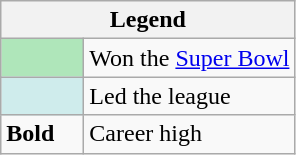<table class="wikitable">
<tr>
<th colspan="2">Legend</th>
</tr>
<tr>
<td style="background:#afe6ba;"></td>
<td>Won the <a href='#'>Super Bowl</a></td>
</tr>
<tr>
<td style="background:#cfecec; width:3em;"></td>
<td>Led the league</td>
</tr>
<tr>
<td><strong>Bold</strong></td>
<td>Career high</td>
</tr>
</table>
